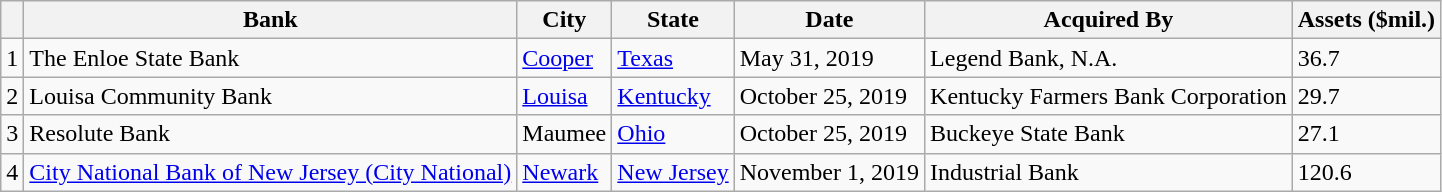<table class="wikitable sortable">
<tr>
<th></th>
<th>Bank</th>
<th>City</th>
<th>State</th>
<th>Date</th>
<th>Acquired By</th>
<th>Assets ($mil.)</th>
</tr>
<tr>
<td>1</td>
<td>The Enloe State Bank</td>
<td><a href='#'>Cooper</a></td>
<td><a href='#'>Texas</a></td>
<td>May 31, 2019</td>
<td>Legend Bank, N.A.</td>
<td>36.7</td>
</tr>
<tr>
<td>2</td>
<td>Louisa Community Bank</td>
<td><a href='#'>Louisa</a></td>
<td><a href='#'>Kentucky</a></td>
<td>October 25, 2019</td>
<td>Kentucky Farmers Bank Corporation</td>
<td>29.7</td>
</tr>
<tr>
<td>3</td>
<td>Resolute Bank</td>
<td>Maumee</td>
<td><a href='#'>Ohio</a></td>
<td>October 25, 2019</td>
<td>Buckeye State Bank</td>
<td>27.1</td>
</tr>
<tr>
<td>4</td>
<td><a href='#'>City National Bank of New Jersey (City National)</a></td>
<td><a href='#'>Newark</a></td>
<td><a href='#'>New Jersey</a></td>
<td>November 1, 2019</td>
<td>Industrial Bank</td>
<td>120.6</td>
</tr>
</table>
